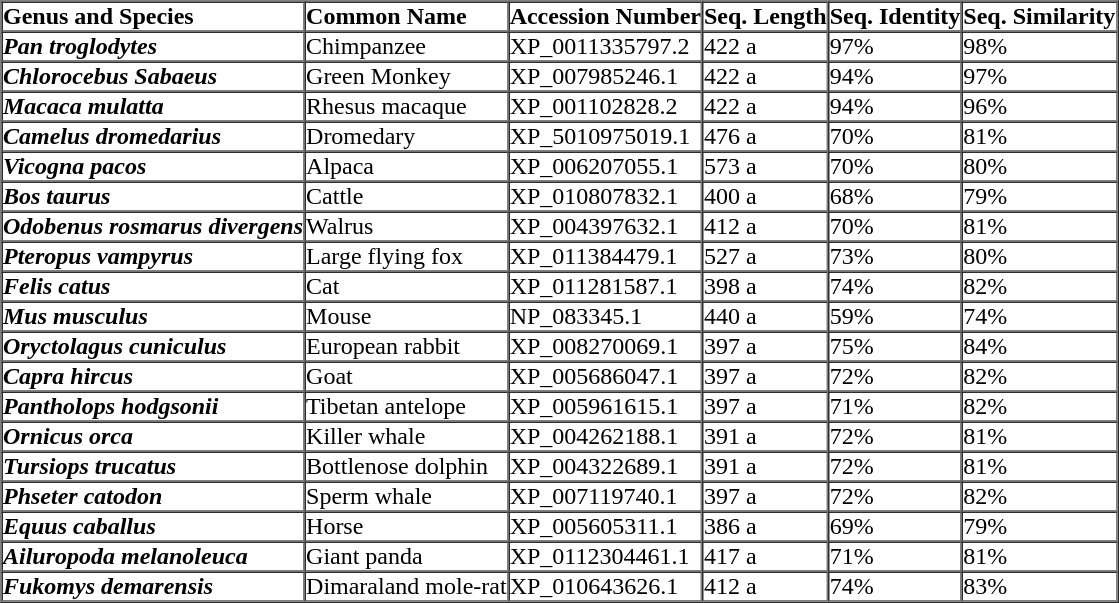<table border="1" cellspacing="0" cellpadding="0">
<tr>
<td nowrap="" valign="top"><strong>Genus and Species</strong></td>
<td nowrap="" valign="top"><strong>Common Name</strong></td>
<td nowrap="" valign="top"><strong>Accession Number</strong></td>
<td nowrap="" valign="top"><strong>Seq. Length</strong></td>
<td nowrap="" valign="top"><strong>Seq. Identity</strong></td>
<td nowrap="" valign="top"><strong>Seq. Similarity</strong></td>
</tr>
<tr>
<td nowrap="" valign="top"><strong><em>Pan troglodytes</em></strong></td>
<td nowrap="" valign="top">Chimpanzee</td>
<td nowrap="" valign="top">XP_0011335797.2</td>
<td nowrap="" valign="top">422 a</td>
<td nowrap="" valign="top">97%</td>
<td nowrap="" valign="top">98%</td>
</tr>
<tr>
<td nowrap="" valign="top"><strong><em>Chlorocebus Sabaeus</em></strong></td>
<td nowrap="" valign="top">Green Monkey</td>
<td nowrap="" valign="top">XP_007985246.1</td>
<td nowrap="" valign="top">422 a</td>
<td nowrap="" valign="top">94%</td>
<td nowrap="" valign="top">97%</td>
</tr>
<tr>
<td nowrap="" valign="top"><strong><em>Macaca mulatta</em></strong></td>
<td nowrap="" valign="top">Rhesus macaque</td>
<td nowrap="" valign="top">XP_001102828.2</td>
<td nowrap="" valign="top">422 a</td>
<td nowrap="" valign="top">94%</td>
<td nowrap="" valign="top">96%</td>
</tr>
<tr>
<td nowrap="" valign="top"><strong><em>Camelus dromedarius</em></strong></td>
<td nowrap="" valign="top">Dromedary</td>
<td nowrap="" valign="top">XP_5010975019.1</td>
<td nowrap="" valign="top">476 a</td>
<td nowrap="" valign="top">70%</td>
<td nowrap="" valign="top">81%</td>
</tr>
<tr>
<td nowrap="" valign="top"><strong><em>Vicogna pacos</em></strong></td>
<td nowrap="" valign="top">Alpaca</td>
<td nowrap="" valign="top">XP_006207055.1</td>
<td nowrap="" valign="top">573 a</td>
<td nowrap="" valign="top">70%</td>
<td nowrap="" valign="top">80%</td>
</tr>
<tr>
<td nowrap="" valign="top"><strong><em>Bos taurus</em></strong></td>
<td nowrap="" valign="top">Cattle</td>
<td nowrap="" valign="top">XP_010807832.1</td>
<td nowrap="" valign="top">400 a</td>
<td nowrap="" valign="top">68%</td>
<td nowrap="" valign="top">79%</td>
</tr>
<tr>
<td nowrap="" valign="top"><strong><em>Odobenus rosmarus divergens</em></strong></td>
<td nowrap="" valign="top">Walrus</td>
<td nowrap="" valign="top">XP_004397632.1</td>
<td nowrap="" valign="top">412 a</td>
<td nowrap="" valign="top">70%</td>
<td nowrap="" valign="top">81%</td>
</tr>
<tr>
<td nowrap="" valign="top"><strong><em>Pteropus vampyrus</em></strong></td>
<td nowrap="" valign="top">Large flying fox</td>
<td nowrap="" valign="top">XP_011384479.1</td>
<td nowrap="" valign="top">527 a</td>
<td nowrap="" valign="top">73%</td>
<td nowrap="" valign="top">80%</td>
</tr>
<tr>
<td nowrap="" valign="top"><strong><em>Felis catus</em></strong></td>
<td nowrap="" valign="top">Cat</td>
<td nowrap="" valign="top">XP_011281587.1</td>
<td nowrap="" valign="top">398 a</td>
<td nowrap="" valign="top">74%</td>
<td nowrap="" valign="top">82%</td>
</tr>
<tr>
<td nowrap="" valign="top"><strong><em>Mus musculus</em></strong></td>
<td nowrap="" valign="top">Mouse</td>
<td nowrap="" valign="top">NP_083345.1</td>
<td nowrap="" valign="top">440 a</td>
<td nowrap="" valign="top">59%</td>
<td nowrap="" valign="top">74%</td>
</tr>
<tr>
<td nowrap="" valign="top"><strong><em>Oryctolagus cuniculus</em></strong></td>
<td nowrap="" valign="top">European rabbit</td>
<td nowrap="" valign="top">XP_008270069.1</td>
<td nowrap="" valign="top">397 a</td>
<td nowrap="" valign="top">75%</td>
<td nowrap="" valign="top">84%</td>
</tr>
<tr>
<td nowrap="" valign="top"><strong><em>Capra hircus</em></strong></td>
<td nowrap="" valign="top">Goat</td>
<td nowrap="" valign="top">XP_005686047.1</td>
<td nowrap="" valign="top">397 a</td>
<td nowrap="" valign="top">72%</td>
<td nowrap="" valign="top">82%</td>
</tr>
<tr>
<td nowrap="" valign="top"><strong><em>Pantholops hodgsonii</em></strong></td>
<td nowrap="" valign="top">Tibetan antelope</td>
<td nowrap="" valign="top">XP_005961615.1</td>
<td nowrap="" valign="top">397 a</td>
<td nowrap="" valign="top">71%</td>
<td nowrap="" valign="top">82%</td>
</tr>
<tr>
<td nowrap="" valign="top"><strong><em>Ornicus orca</em></strong></td>
<td nowrap="" valign="top">Killer whale</td>
<td nowrap="" valign="top">XP_004262188.1</td>
<td nowrap="" valign="top">391 a</td>
<td nowrap="" valign="top">72%</td>
<td nowrap="" valign="top">81%</td>
</tr>
<tr>
<td nowrap="" valign="top"><strong><em>Tursiops trucatus</em></strong></td>
<td nowrap="" valign="top">Bottlenose dolphin</td>
<td nowrap="" valign="top">XP_004322689.1</td>
<td nowrap="" valign="top">391 a</td>
<td nowrap="" valign="top">72%</td>
<td nowrap="" valign="top">81%</td>
</tr>
<tr>
<td nowrap="" valign="top"><strong><em>Phseter catodon</em></strong></td>
<td nowrap="" valign="top">Sperm whale</td>
<td nowrap="" valign="top">XP_007119740.1</td>
<td nowrap="" valign="top">397 a</td>
<td nowrap="" valign="top">72%</td>
<td nowrap="" valign="top">82%</td>
</tr>
<tr>
<td nowrap="" valign="top"><strong><em>Equus caballus</em></strong></td>
<td nowrap="" valign="top">Horse</td>
<td nowrap="" valign="top">XP_005605311.1</td>
<td nowrap="" valign="top">386 a</td>
<td nowrap="" valign="top">69%</td>
<td nowrap="" valign="top">79%</td>
</tr>
<tr>
<td nowrap="" valign="top"><strong><em>Ailuropoda melanoleuca</em></strong></td>
<td nowrap="" valign="top">Giant panda</td>
<td nowrap="" valign="top">XP_0112304461.1</td>
<td nowrap="" valign="top">417 a</td>
<td nowrap="" valign="top">71%</td>
<td nowrap="" valign="top">81%</td>
</tr>
<tr>
<td nowrap="" valign="top"><strong><em>Fukomys demarensis</em></strong></td>
<td nowrap="" valign="top">Dimaraland mole-rat</td>
<td nowrap="" valign="top">XP_010643626.1</td>
<td nowrap="" valign="top">412 a</td>
<td nowrap="" valign="top">74%</td>
<td nowrap="" valign="top">83%</td>
</tr>
</table>
